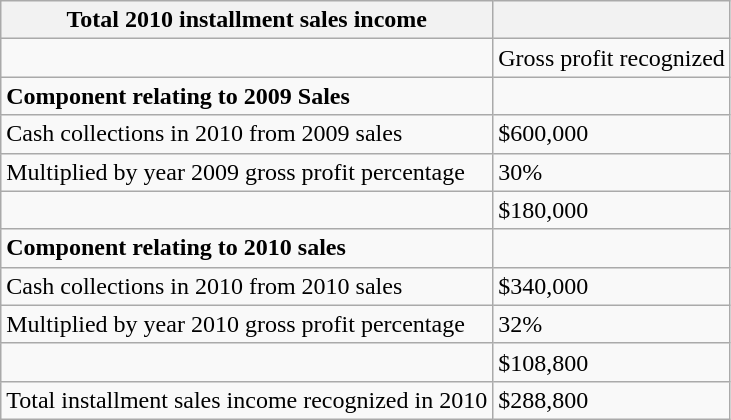<table class="wikitable">
<tr>
<th>Total 2010 installment sales income</th>
<th></th>
</tr>
<tr>
<td></td>
<td>Gross profit recognized</td>
</tr>
<tr>
<td><strong>Component relating to 2009 Sales</strong></td>
<td></td>
</tr>
<tr>
<td>Cash collections in 2010 from 2009 sales</td>
<td>$600,000</td>
</tr>
<tr>
<td>Multiplied by year 2009 gross profit percentage</td>
<td>30%</td>
</tr>
<tr>
<td></td>
<td>$180,000</td>
</tr>
<tr>
<td><strong>Component relating to 2010 sales</strong></td>
<td></td>
</tr>
<tr>
<td>Cash collections in 2010 from 2010 sales</td>
<td>$340,000</td>
</tr>
<tr>
<td>Multiplied by year 2010 gross profit percentage</td>
<td>32%</td>
</tr>
<tr>
<td></td>
<td>$108,800</td>
</tr>
<tr>
<td>Total installment sales income recognized in 2010</td>
<td>$288,800</td>
</tr>
</table>
